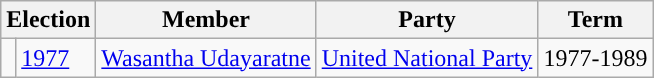<table class="wikitable">
<tr>
<th colspan="2">Election</th>
<th>Member</th>
<th>Party</th>
<th>Term</th>
</tr>
<tr>
<td style="background-color: "></td>
<td><a href='#'>1977</a></td>
<td><a href='#'>Wasantha Udayaratne</a></td>
<td><a href='#'>United National Party</a></td>
<td>1977-1989</td>
</tr>
</table>
